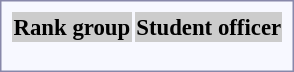<table style="border:1px solid #8888aa; background-color:#f7f8ff; padding:5px; font-size:95%; margin: 0px 12px 12px 0px; text-align:center;">
<tr bgcolor="#CCCCCC">
<th>Rank group</th>
<th>Student officer</th>
</tr>
<tr>
<td rowspan=3><strong></strong></td>
<td></td>
</tr>
<tr>
<td></td>
</tr>
<tr>
<td></td>
</tr>
</table>
